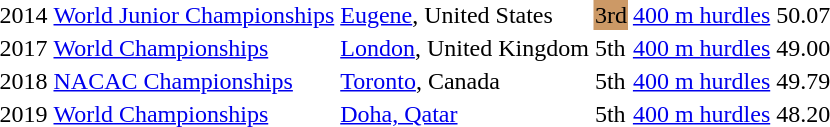<table>
<tr>
<td>2014</td>
<td><a href='#'>World Junior Championships</a></td>
<td><a href='#'>Eugene</a>, United States</td>
<td bgcolor=cc9966>3rd</td>
<td><a href='#'>400 m hurdles</a></td>
<td>50.07</td>
</tr>
<tr>
<td>2017</td>
<td><a href='#'>World Championships</a></td>
<td><a href='#'>London</a>, United Kingdom</td>
<td>5th</td>
<td><a href='#'>400 m hurdles</a></td>
<td>49.00</td>
</tr>
<tr>
<td>2018</td>
<td><a href='#'>NACAC Championships</a></td>
<td><a href='#'>Toronto</a>, Canada</td>
<td>5th</td>
<td><a href='#'>400 m hurdles</a></td>
<td>49.79</td>
</tr>
<tr>
<td>2019</td>
<td><a href='#'>World Championships</a></td>
<td><a href='#'>Doha, Qatar</a></td>
<td>5th</td>
<td><a href='#'>400 m hurdles</a></td>
<td>48.20</td>
</tr>
</table>
